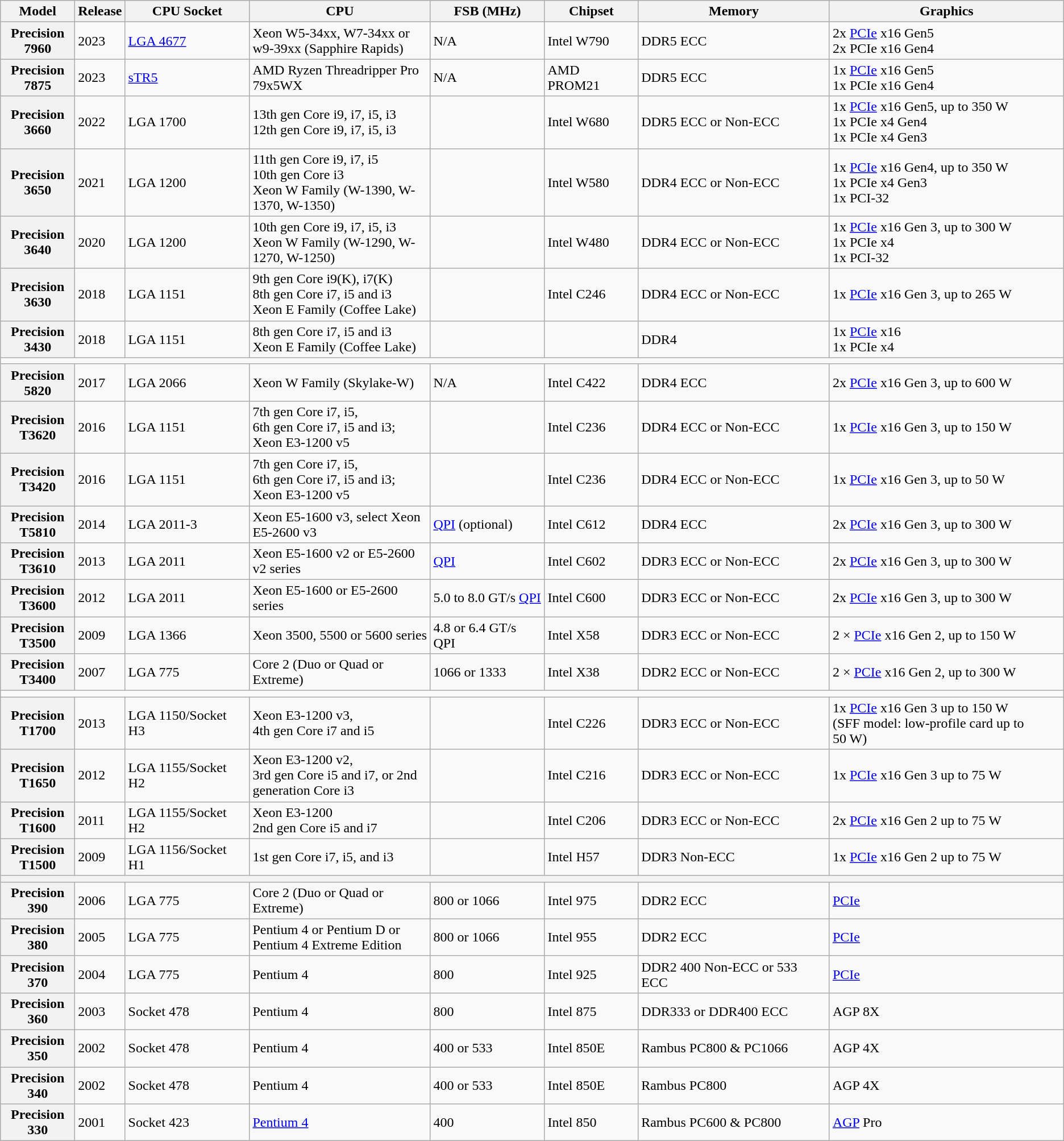<table class="wikitable">
<tr>
<th style="width:7%">Model</th>
<th>Release</th>
<th>CPU Socket</th>
<th style="width:17%">CPU</th>
<th>FSB (MHz)</th>
<th>Chipset</th>
<th>Memory</th>
<th>Graphics</th>
</tr>
<tr>
<th>Precision 7960</th>
<td>2023</td>
<td><a href='#'>LGA 4677</a></td>
<td>Xeon W5-34xx, W7-34xx or w9-39xx (Sapphire Rapids)</td>
<td>N/A</td>
<td>Intel W790</td>
<td>DDR5 ECC</td>
<td>2x <a href='#'>PCIe</a> x16 Gen5<br>2x PCIe x16 Gen4</td>
</tr>
<tr>
<th>Precision 7875</th>
<td>2023</td>
<td><a href='#'>sTR5</a></td>
<td>AMD Ryzen Threadripper Pro 79x5WX</td>
<td>N/A</td>
<td>AMD PROM21</td>
<td>DDR5 ECC</td>
<td>1x <a href='#'>PCIe</a> x16 Gen5<br>1x PCIe x16 Gen4</td>
</tr>
<tr>
<th>Precision 3660</th>
<td>2022</td>
<td>LGA 1700</td>
<td>13th gen Core i9, i7, i5, i3<br>12th gen Core i9, i7, i5, i3</td>
<td></td>
<td>Intel W680</td>
<td>DDR5 ECC or Non-ECC</td>
<td>1x <a href='#'>PCIe</a> x16 Gen5, up to 350 W<br>1x PCIe x4 Gen4<br>1x PCIe x4 Gen3</td>
</tr>
<tr>
<th>Precision 3650</th>
<td>2021</td>
<td>LGA 1200</td>
<td>11th gen Core i9, i7, i5<br>10th gen Core i3<br>Xeon W Family (W-1390, W-1370, W-1350)</td>
<td></td>
<td>Intel W580</td>
<td>DDR4 ECC or Non-ECC</td>
<td>1x <a href='#'>PCIe</a> x16 Gen4, up to 350 W<br>1x PCIe x4 Gen3<br>1x PCI-32</td>
</tr>
<tr>
<th>Precision 3640</th>
<td>2020</td>
<td>LGA 1200</td>
<td>10th gen Core i9, i7, i5, i3<br>Xeon W Family (W-1290, W-1270, W-1250)</td>
<td></td>
<td>Intel W480</td>
<td>DDR4 ECC or Non-ECC</td>
<td>1x <a href='#'>PCIe</a> x16 Gen 3, up to 300 W<br>1x PCIe x4<br>1x PCI-32</td>
</tr>
<tr>
<th>Precision 3630</th>
<td>2018</td>
<td>LGA 1151</td>
<td>9th gen Core i9(K), i7(K)<br>8th gen Core i7, i5 and i3<br>Xeon E Family (Coffee Lake)</td>
<td></td>
<td>Intel C246</td>
<td>DDR4 ECC or Non-ECC</td>
<td>1x <a href='#'>PCIe</a> x16 Gen 3, up to 265 W</td>
</tr>
<tr>
<th>Precision 3430</th>
<td>2018</td>
<td>LGA 1151</td>
<td>8th gen Core i7, i5 and i3<br>Xeon E Family (Coffee Lake)</td>
<td></td>
<td></td>
<td>DDR4</td>
<td>1x <a href='#'>PCIe</a> x16<br>1x PCIe x4</td>
</tr>
<tr>
<td colspan="8"></td>
</tr>
<tr>
<th>Precision 5820</th>
<td>2017</td>
<td>LGA 2066</td>
<td>Xeon W Family (Skylake-W)</td>
<td>N/A</td>
<td>Intel C422</td>
<td>DDR4 ECC</td>
<td>2x <a href='#'>PCIe</a> x16 Gen 3, up to 600 W</td>
</tr>
<tr>
<th>Precision T3620</th>
<td>2016</td>
<td>LGA 1151</td>
<td>7th gen Core i7, i5, <br>6th gen Core i7, i5 and i3; <br>Xeon E3-1200 v5</td>
<td></td>
<td>Intel C236</td>
<td>DDR4 ECC or Non-ECC</td>
<td>1x <a href='#'>PCIe</a> x16 Gen 3, up to 150 W</td>
</tr>
<tr>
<th>Precision T3420</th>
<td>2016</td>
<td>LGA 1151</td>
<td>7th gen Core i7, i5, <br>6th gen Core i7, i5 and i3; <br>Xeon E3-1200 v5</td>
<td></td>
<td>Intel C236</td>
<td>DDR4 ECC or Non-ECC</td>
<td>1x <a href='#'>PCIe</a> x16 Gen 3, up to 50 W</td>
</tr>
<tr>
<th>Precision T5810</th>
<td>2014</td>
<td>LGA 2011-3</td>
<td Xeon E5-1600 v3, select Intel Xeon E5-2600 v3>Xeon E5-1600 v3, select Xeon E5-2600 v3</td>
<td><a href='#'>QPI</a> (optional)</td>
<td>Intel C612</td>
<td>DDR4 ECC</td>
<td>2x <a href='#'>PCIe</a> x16 Gen 3, up to 300 W</td>
</tr>
<tr>
<th>Precision T3610</th>
<td>2013</td>
<td>LGA 2011</td>
<td>Xeon E5-1600 v2 or E5-2600 v2 series</td>
<td><a href='#'>QPI</a></td>
<td>Intel C602</td>
<td>DDR3 ECC or Non-ECC</td>
<td>2x <a href='#'>PCIe</a> x16 Gen 3, up to 300 W</td>
</tr>
<tr>
<th>Precision T3600</th>
<td>2012</td>
<td>LGA 2011</td>
<td>Xeon E5-1600 or E5-2600 series</td>
<td>5.0 to 8.0 GT/s <a href='#'>QPI</a></td>
<td>Intel C600</td>
<td>DDR3 ECC or Non-ECC</td>
<td>2x <a href='#'>PCIe</a> x16 Gen 3, up to 300 W</td>
</tr>
<tr>
<th>Precision T3500</th>
<td>2009</td>
<td>LGA 1366</td>
<td>Xeon 3500, 5500 or 5600 series</td>
<td>4.8 or 6.4 GT/s QPI</td>
<td>Intel X58</td>
<td>DDR3 ECC or Non-ECC</td>
<td>2 × <a href='#'>PCIe</a> x16 Gen 2, up to 150 W</td>
</tr>
<tr>
<th>Precision T3400</th>
<td>2007</td>
<td>LGA 775</td>
<td>Core 2 (Duo or Quad or Extreme)</td>
<td>1066 or 1333</td>
<td>Intel X38</td>
<td>DDR2 ECC or Non-ECC</td>
<td>2 × <a href='#'>PCIe</a> x16 Gen 2, up to 300 W</td>
</tr>
<tr>
<td colspan="8"></td>
</tr>
<tr>
<th>Precision T1700</th>
<td>2013</td>
<td>LGA 1150/Socket H3</td>
<td>Xeon E3-1200 v3, <br>4th gen Core i7 and i5</td>
<td></td>
<td>Intel C226</td>
<td>DDR3 ECC or Non-ECC</td>
<td>1x <a href='#'>PCIe</a> x16 Gen 3 up to 150 W<br>(SFF model: low-profile card up to 50 W)</td>
</tr>
<tr>
<th>Precision T1650</th>
<td>2012</td>
<td>LGA 1155/Socket H2</td>
<td>Xeon E3-1200 v2, <br>3rd gen Core i5 and i7, or 2nd generation Core i3</td>
<td></td>
<td>Intel C216</td>
<td>DDR3 ECC or Non-ECC</td>
<td>1x <a href='#'>PCIe</a> x16 Gen 3 up to 75 W</td>
</tr>
<tr>
<th>Precision T1600</th>
<td>2011</td>
<td>LGA 1155/Socket H2</td>
<td>Xeon E3-1200<br>2nd gen Core i5 and i7</td>
<td></td>
<td>Intel C206</td>
<td>DDR3 ECC or Non-ECC</td>
<td>2x <a href='#'>PCIe</a> x16 Gen 2 up to 75 W</td>
</tr>
<tr>
<th>Precision T1500</th>
<td>2009</td>
<td>LGA 1156/Socket H1</td>
<td>1st gen Core i7, i5, and i3</td>
<td></td>
<td>Intel H57</td>
<td>DDR3 Non-ECC</td>
<td>1x <a href='#'>PCIe</a> x16 Gen 2 up to 75 W</td>
</tr>
<tr>
<th colspan="8"></th>
</tr>
<tr>
<th>Precision 390</th>
<td>2006</td>
<td>LGA 775</td>
<td>Core 2 (Duo or Quad or Extreme)</td>
<td>800 or 1066</td>
<td>Intel 975</td>
<td>DDR2 ECC</td>
<td><a href='#'>PCIe</a></td>
</tr>
<tr>
<th>Precision 380</th>
<td>2005</td>
<td>LGA 775</td>
<td>Pentium 4 or Pentium D or Pentium 4 Extreme Edition</td>
<td>800 or 1066</td>
<td>Intel 955</td>
<td>DDR2 ECC</td>
<td><a href='#'>PCIe</a></td>
</tr>
<tr>
<th>Precision 370</th>
<td>2004</td>
<td>LGA 775</td>
<td>Pentium 4</td>
<td>800</td>
<td>Intel 925</td>
<td>DDR2 400 Non-ECC or 533 ECC</td>
<td><a href='#'>PCIe</a></td>
</tr>
<tr>
<th>Precision 360</th>
<td>2003</td>
<td>Socket 478</td>
<td>Pentium 4</td>
<td>800</td>
<td>Intel 875</td>
<td>DDR333 or DDR400 ECC</td>
<td>AGP 8X</td>
</tr>
<tr>
<th>Precision 350</th>
<td>2002</td>
<td>Socket 478</td>
<td>Pentium 4</td>
<td>400 or 533</td>
<td>Intel 850E</td>
<td>Rambus PC800 & PC1066</td>
<td>AGP 4X</td>
</tr>
<tr>
<th>Precision 340</th>
<td>2002</td>
<td>Socket 478</td>
<td>Pentium 4</td>
<td>400 or 533</td>
<td>Intel 850E</td>
<td>Rambus PC800</td>
<td>AGP 4X</td>
</tr>
<tr>
<th>Precision 330</th>
<td>2001</td>
<td>Socket 423</td>
<td><a href='#'>Pentium 4</a></td>
<td>400</td>
<td>Intel 850</td>
<td>Rambus PC600 & PC800</td>
<td><a href='#'>AGP</a> Pro</td>
</tr>
</table>
